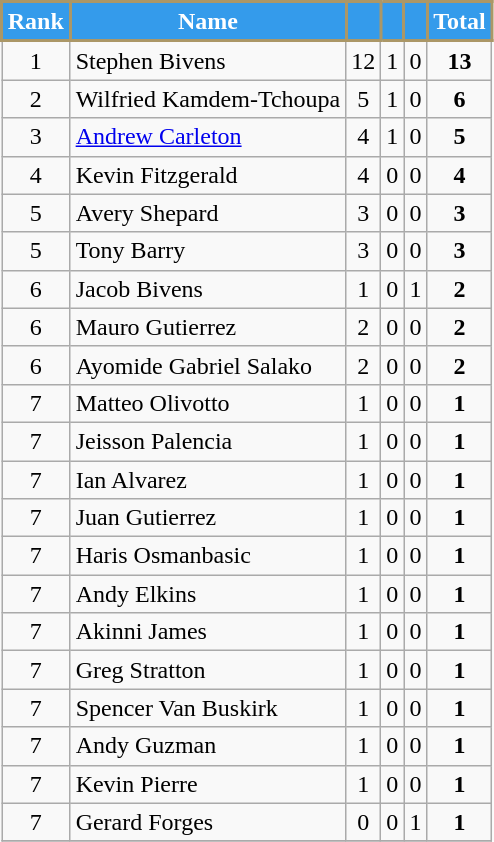<table class="wikitable" style="text-align:center">
<tr>
<th style="background:#349beb; color:#fff; border:2px solid #ab9767;" scope="col">Rank</th>
<th style="background:#349beb; color:#fff; border:2px solid #ab9767;" scope="col">Name</th>
<th style="background:#349beb; color:#fff; border:2px solid #ab9767;" scope="col"></th>
<th style="background:#349beb; color:#fff; border:2px solid #ab9767;" scope="col"></th>
<th style="background:#349beb; color:#fff; border:2px solid #ab9767;" scope="col"></th>
<th style="background:#349beb; color:#fff; border:2px solid #ab9767;" scope="col"><strong>Total</strong></th>
</tr>
<tr>
<td>1</td>
<td align="left"> Stephen Bivens</td>
<td>12</td>
<td>1</td>
<td>0</td>
<td><strong>13</strong></td>
</tr>
<tr>
<td>2</td>
<td align="left"> Wilfried Kamdem-Tchoupa</td>
<td>5</td>
<td>1</td>
<td>0</td>
<td><strong>6</strong></td>
</tr>
<tr>
<td>3</td>
<td align="left"> <a href='#'>Andrew Carleton</a></td>
<td>4</td>
<td>1</td>
<td>0</td>
<td><strong>5</strong></td>
</tr>
<tr>
<td>4</td>
<td align="left"> Kevin Fitzgerald</td>
<td>4</td>
<td>0</td>
<td>0</td>
<td><strong>4</strong></td>
</tr>
<tr>
<td>5</td>
<td align="left"> Avery Shepard</td>
<td>3</td>
<td>0</td>
<td>0</td>
<td><strong>3</strong></td>
</tr>
<tr>
<td>5</td>
<td align="left"> Tony Barry</td>
<td>3</td>
<td>0</td>
<td>0</td>
<td><strong>3</strong></td>
</tr>
<tr>
<td>6</td>
<td align="left"> Jacob Bivens</td>
<td>1</td>
<td>0</td>
<td>1</td>
<td><strong>2</strong></td>
</tr>
<tr>
<td>6</td>
<td align="left"> Mauro Gutierrez</td>
<td>2</td>
<td>0</td>
<td>0</td>
<td><strong>2</strong></td>
</tr>
<tr>
<td>6</td>
<td align="left"> Ayomide Gabriel Salako</td>
<td>2</td>
<td>0</td>
<td>0</td>
<td><strong>2</strong></td>
</tr>
<tr>
<td>7</td>
<td align="left"> Matteo Olivotto</td>
<td>1</td>
<td>0</td>
<td>0</td>
<td><strong>1</strong></td>
</tr>
<tr>
<td>7</td>
<td align="left"> Jeisson Palencia</td>
<td>1</td>
<td>0</td>
<td>0</td>
<td><strong>1</strong></td>
</tr>
<tr>
<td>7</td>
<td align="left"> Ian Alvarez</td>
<td>1</td>
<td>0</td>
<td>0</td>
<td><strong>1</strong></td>
</tr>
<tr>
<td>7</td>
<td align="left"> Juan Gutierrez</td>
<td>1</td>
<td>0</td>
<td>0</td>
<td><strong>1</strong></td>
</tr>
<tr>
<td>7</td>
<td align="left"> Haris Osmanbasic</td>
<td>1</td>
<td>0</td>
<td>0</td>
<td><strong>1</strong></td>
</tr>
<tr>
<td>7</td>
<td align="left"> Andy Elkins</td>
<td>1</td>
<td>0</td>
<td>0</td>
<td><strong>1</strong></td>
</tr>
<tr>
<td>7</td>
<td align="left"> Akinni James</td>
<td>1</td>
<td>0</td>
<td>0</td>
<td><strong>1</strong></td>
</tr>
<tr>
<td>7</td>
<td align="left"> Greg Stratton</td>
<td>1</td>
<td>0</td>
<td>0</td>
<td><strong>1</strong></td>
</tr>
<tr>
<td>7</td>
<td align="left"> Spencer Van Buskirk</td>
<td>1</td>
<td>0</td>
<td>0</td>
<td><strong>1</strong></td>
</tr>
<tr>
<td>7</td>
<td align="left"> Andy Guzman</td>
<td>1</td>
<td>0</td>
<td>0</td>
<td><strong>1</strong></td>
</tr>
<tr>
<td>7</td>
<td align="left"> Kevin Pierre</td>
<td>1</td>
<td>0</td>
<td>0</td>
<td><strong>1</strong></td>
</tr>
<tr>
<td>7</td>
<td align="left"> Gerard Forges</td>
<td>0</td>
<td>0</td>
<td>1</td>
<td><strong>1</strong></td>
</tr>
<tr>
</tr>
</table>
